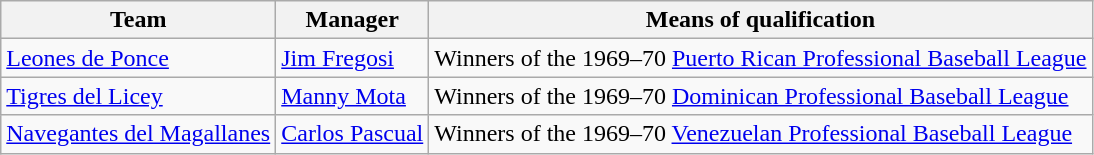<table class="wikitable">
<tr>
<th>Team</th>
<th>Manager</th>
<th>Means of qualification</th>
</tr>
<tr>
<td> <a href='#'>Leones de Ponce</a></td>
<td> <a href='#'>Jim Fregosi</a></td>
<td>Winners of the 1969–70 <a href='#'>Puerto Rican Professional Baseball League</a></td>
</tr>
<tr>
<td> <a href='#'>Tigres del Licey</a></td>
<td> <a href='#'>Manny Mota</a></td>
<td>Winners of the 1969–70 <a href='#'>Dominican Professional Baseball League</a></td>
</tr>
<tr>
<td> <a href='#'>Navegantes del Magallanes</a></td>
<td> <a href='#'>Carlos Pascual</a></td>
<td>Winners of the 1969–70 <a href='#'>Venezuelan Professional Baseball League</a></td>
</tr>
</table>
